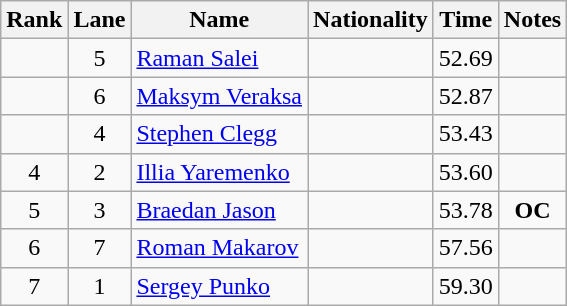<table class="wikitable sortable" style="text-align:center">
<tr>
<th>Rank</th>
<th>Lane</th>
<th>Name</th>
<th>Nationality</th>
<th>Time</th>
<th>Notes</th>
</tr>
<tr>
<td></td>
<td>5</td>
<td align=left><a href='#'>Raman Salei</a></td>
<td align=left></td>
<td>52.69</td>
<td></td>
</tr>
<tr>
<td></td>
<td>6</td>
<td align=left><a href='#'>Maksym Veraksa</a></td>
<td align=left></td>
<td>52.87</td>
<td></td>
</tr>
<tr>
<td></td>
<td>4</td>
<td align=left><a href='#'>Stephen Clegg</a></td>
<td align=left></td>
<td>53.43</td>
<td></td>
</tr>
<tr>
<td>4</td>
<td>2</td>
<td align=left><a href='#'>Illia Yaremenko</a></td>
<td align=left></td>
<td>53.60</td>
<td></td>
</tr>
<tr>
<td>5</td>
<td>3</td>
<td align=left><a href='#'>Braedan Jason</a></td>
<td align=left></td>
<td>53.78</td>
<td><strong>OC</strong></td>
</tr>
<tr>
<td>6</td>
<td>7</td>
<td align=left><a href='#'>Roman Makarov</a></td>
<td align=left></td>
<td>57.56</td>
<td></td>
</tr>
<tr>
<td>7</td>
<td>1</td>
<td align=left><a href='#'>Sergey Punko</a></td>
<td align=left></td>
<td>59.30</td>
<td></td>
</tr>
</table>
